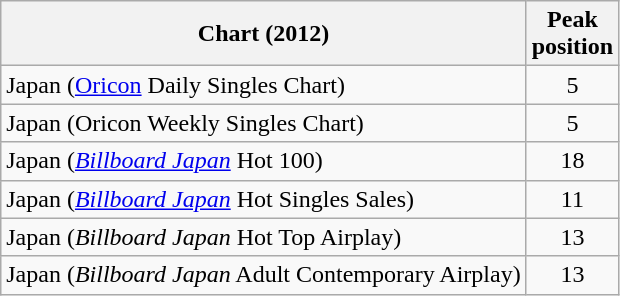<table class="wikitable sortable" border="1">
<tr>
<th>Chart (2012)</th>
<th>Peak<br>position</th>
</tr>
<tr>
<td>Japan (<a href='#'>Oricon</a> Daily Singles Chart)</td>
<td style="text-align:center;">5</td>
</tr>
<tr>
<td>Japan (Oricon Weekly Singles Chart)</td>
<td style="text-align:center;">5</td>
</tr>
<tr>
<td>Japan (<em><a href='#'>Billboard Japan</a></em> Hot 100)</td>
<td style="text-align:center;">18</td>
</tr>
<tr>
<td>Japan (<em><a href='#'>Billboard Japan</a></em> Hot Singles Sales)</td>
<td style="text-align:center;">11</td>
</tr>
<tr>
<td>Japan (<em>Billboard Japan</em> Hot Top Airplay)</td>
<td style="text-align:center;">13</td>
</tr>
<tr>
<td>Japan (<em>Billboard Japan</em> Adult Contemporary Airplay)</td>
<td style="text-align:center;">13</td>
</tr>
</table>
